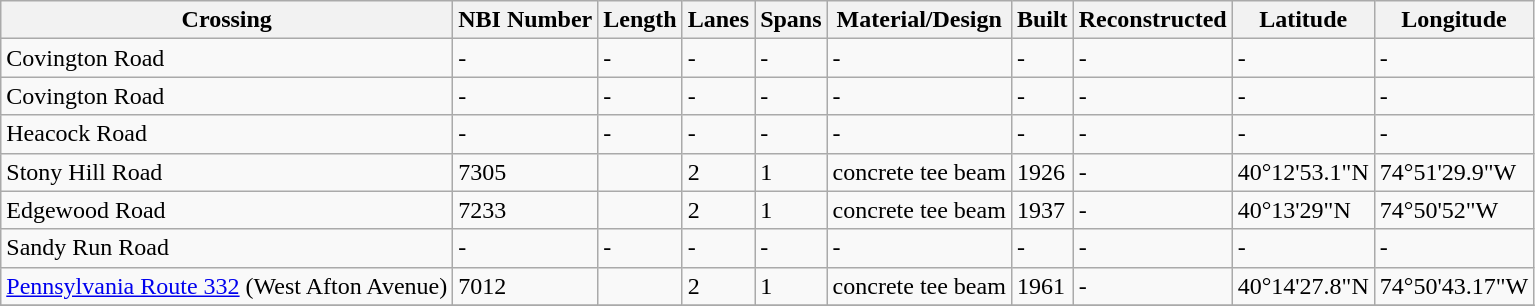<table class="wikitable">
<tr>
<th>Crossing</th>
<th>NBI Number</th>
<th>Length</th>
<th>Lanes</th>
<th>Spans</th>
<th>Material/Design</th>
<th>Built</th>
<th>Reconstructed</th>
<th>Latitude</th>
<th>Longitude</th>
</tr>
<tr>
<td>Covington Road</td>
<td>-</td>
<td>-</td>
<td>-</td>
<td>-</td>
<td>-</td>
<td>-</td>
<td>-</td>
<td>-</td>
<td>-</td>
</tr>
<tr>
<td>Covington Road</td>
<td>-</td>
<td>-</td>
<td>-</td>
<td>-</td>
<td>-</td>
<td>-</td>
<td>-</td>
<td>-</td>
<td>-</td>
</tr>
<tr>
<td>Heacock Road</td>
<td>-</td>
<td>-</td>
<td>-</td>
<td>-</td>
<td>-</td>
<td>-</td>
<td>-</td>
<td>-</td>
<td>-</td>
</tr>
<tr>
<td>Stony Hill Road</td>
<td>7305</td>
<td></td>
<td>2</td>
<td>1</td>
<td>concrete tee beam</td>
<td>1926</td>
<td>-</td>
<td>40°12'53.1"N</td>
<td>74°51'29.9"W</td>
</tr>
<tr>
<td>Edgewood Road</td>
<td>7233</td>
<td></td>
<td>2</td>
<td>1</td>
<td>concrete tee beam</td>
<td>1937</td>
<td>-</td>
<td>40°13'29"N</td>
<td>74°50'52"W</td>
</tr>
<tr>
<td>Sandy Run Road</td>
<td>-</td>
<td>-</td>
<td>-</td>
<td>-</td>
<td>-</td>
<td>-</td>
<td>-</td>
<td>-</td>
<td>-</td>
</tr>
<tr>
<td><a href='#'>Pennsylvania Route 332</a> (West Afton Avenue)</td>
<td>7012</td>
<td></td>
<td>2</td>
<td>1</td>
<td>concrete tee beam</td>
<td>1961</td>
<td>-</td>
<td>40°14'27.8"N</td>
<td>74°50'43.17"W</td>
</tr>
<tr>
</tr>
</table>
